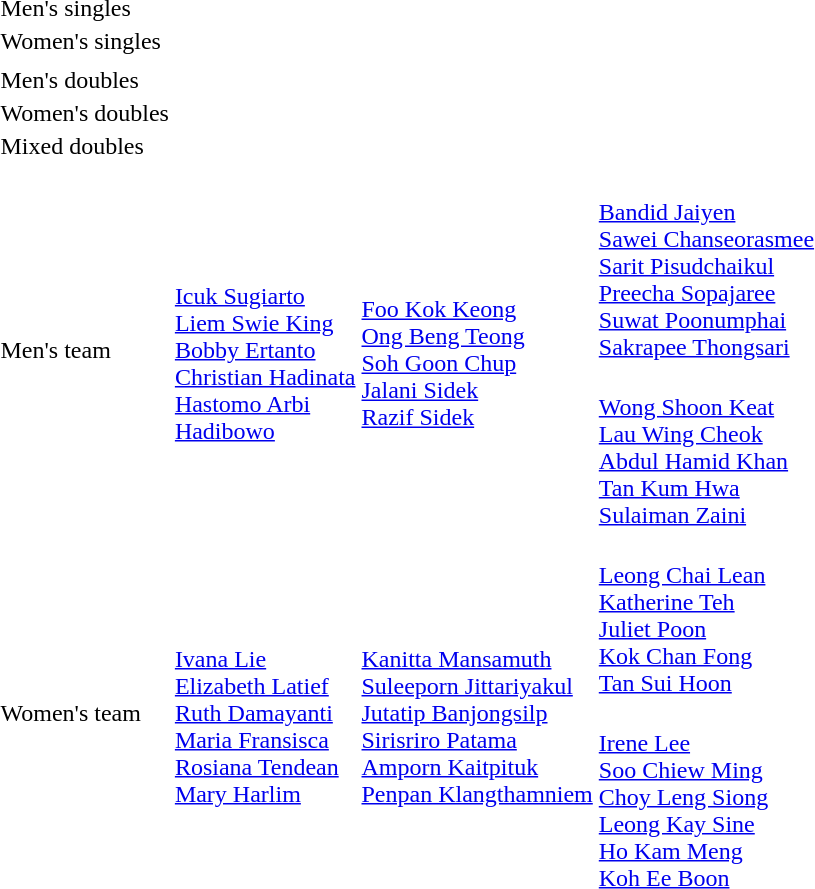<table>
<tr>
<td rowspan="2">Men's singles<br></td>
<td rowspan="2"></td>
<td rowspan="2"></td>
<td></td>
</tr>
<tr>
<td></td>
</tr>
<tr>
<td rowspan="2">Women's singles<br></td>
<td rowspan="2"></td>
<td rowspan="2"></td>
<td></td>
</tr>
<tr>
<td></td>
</tr>
<tr>
<td colspan=4></td>
</tr>
<tr>
<td rowspan="2">Men's doubles<br></td>
<td rowspan="2"></td>
<td rowspan="2"></td>
<td></td>
</tr>
<tr>
<td></td>
</tr>
<tr>
<td rowspan="2">Women's doubles<br></td>
<td rowspan="2"></td>
<td rowspan="2"></td>
<td></td>
</tr>
<tr>
<td></td>
</tr>
<tr>
<td rowspan="2">Mixed doubles<br></td>
<td rowspan="2"></td>
<td rowspan="2"></td>
<td></td>
</tr>
<tr>
<td></td>
</tr>
<tr>
<td colspan=4></td>
</tr>
<tr>
<td rowspan="2">Men's team<br></td>
<td rowspan="2"><br><a href='#'>Icuk Sugiarto</a><br><a href='#'>Liem Swie King</a><br><a href='#'>Bobby Ertanto</a><br><a href='#'>Christian Hadinata</a><br><a href='#'>Hastomo Arbi</a><br><a href='#'>Hadibowo</a></td>
<td rowspan="2"><br><a href='#'>Foo Kok Keong</a><br><a href='#'>Ong Beng Teong</a><br><a href='#'>Soh Goon Chup</a><br><a href='#'>Jalani Sidek</a><br><a href='#'>Razif Sidek</a></td>
<td><br><a href='#'>Bandid Jaiyen</a><br><a href='#'>Sawei Chanseorasmee</a><br><a href='#'>Sarit Pisudchaikul</a><br><a href='#'>Preecha Sopajaree</a><br><a href='#'>Suwat Poonumphai</a><br><a href='#'>Sakrapee Thongsari</a></td>
</tr>
<tr>
<td><br><a href='#'>Wong Shoon Keat</a><br><a href='#'>Lau Wing Cheok</a><br><a href='#'>Abdul Hamid Khan</a><br><a href='#'>Tan Kum Hwa</a><br><a href='#'>Sulaiman Zaini</a></td>
</tr>
<tr>
<td rowspan="2">Women's team<br></td>
<td rowspan="2"><br><a href='#'>Ivana Lie</a><br><a href='#'>Elizabeth Latief</a><br><a href='#'>Ruth Damayanti</a><br><a href='#'>Maria Fransisca</a><br><a href='#'>Rosiana Tendean</a><br><a href='#'>Mary Harlim</a></td>
<td rowspan="2"><br><a href='#'>Kanitta Mansamuth</a><br><a href='#'>Suleeporn Jittariyakul</a><br><a href='#'>Jutatip Banjongsilp</a><br><a href='#'>Sirisriro Patama</a><br><a href='#'>Amporn Kaitpituk</a><br><a href='#'>Penpan Klangthamniem</a></td>
<td><br><a href='#'>Leong Chai Lean</a><br><a href='#'>Katherine Teh</a><br><a href='#'>Juliet Poon</a><br><a href='#'>Kok Chan Fong</a><br><a href='#'>Tan Sui Hoon</a></td>
</tr>
<tr>
<td><br><a href='#'>Irene Lee</a><br><a href='#'>Soo Chiew Ming</a><br><a href='#'>Choy Leng Siong</a><br><a href='#'>Leong Kay Sine</a><br><a href='#'>Ho Kam Meng</a><br><a href='#'>Koh Ee Boon</a></td>
</tr>
</table>
